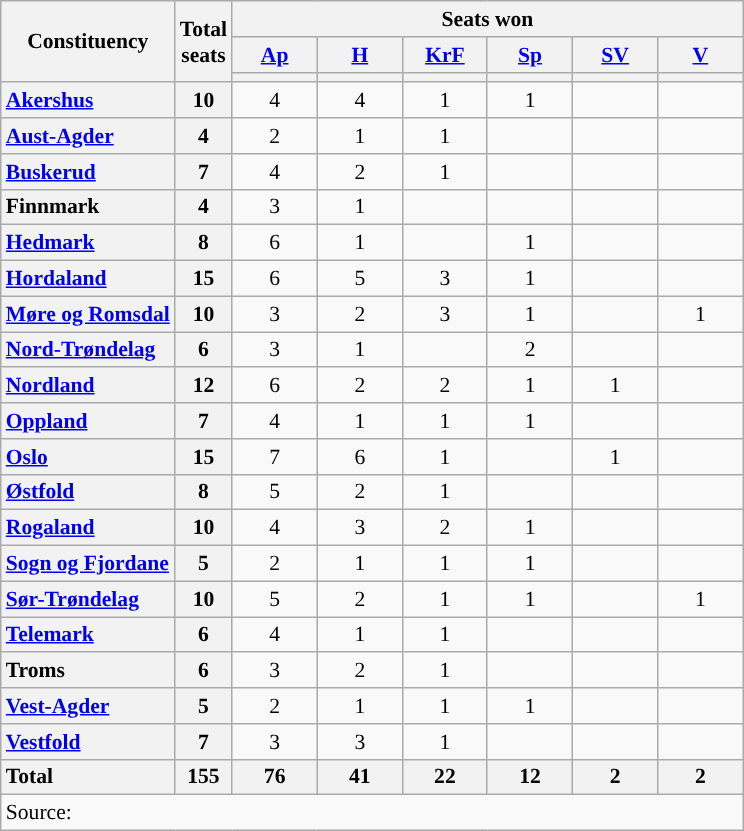<table class="wikitable" style="text-align:center; font-size: 0.9em;">
<tr>
<th rowspan="3">Constituency</th>
<th rowspan="3">Total<br>seats</th>
<th colspan="6">Seats won</th>
</tr>
<tr>
<th class="unsortable" style="width:50px;"><a href='#'>Ap</a></th>
<th class="unsortable" style="width:50px;"><a href='#'>H</a></th>
<th class="unsortable" style="width:50px;"><a href='#'>KrF</a></th>
<th class="unsortable" style="width:50px;"><a href='#'>Sp</a></th>
<th class="unsortable" style="width:50px;"><a href='#'>SV</a></th>
<th class="unsortable" style="width:50px;"><a href='#'>V</a></th>
</tr>
<tr>
<th style="background:"></th>
<th style="background:"></th>
<th style="background:"></th>
<th style="background:"></th>
<th style="background:"></th>
<th style="background:"></th>
</tr>
<tr>
<th style="text-align: left;"><a href='#'>Akershus</a></th>
<th>10</th>
<td>4</td>
<td>4</td>
<td>1</td>
<td>1</td>
<td></td>
<td></td>
</tr>
<tr>
<th style="text-align: left;"><a href='#'>Aust-Agder</a></th>
<th>4</th>
<td>2</td>
<td>1</td>
<td>1</td>
<td></td>
<td></td>
<td></td>
</tr>
<tr>
<th style="text-align: left;"><a href='#'>Buskerud</a></th>
<th>7</th>
<td>4</td>
<td>2</td>
<td>1</td>
<td></td>
<td></td>
<td></td>
</tr>
<tr>
<th style="text-align: left;">Finnmark</th>
<th>4</th>
<td>3</td>
<td>1</td>
<td></td>
<td></td>
<td></td>
<td></td>
</tr>
<tr>
<th style="text-align: left;"><a href='#'>Hedmark</a></th>
<th>8</th>
<td>6</td>
<td>1</td>
<td></td>
<td>1</td>
<td></td>
<td></td>
</tr>
<tr>
<th style="text-align: left;"><a href='#'>Hordaland</a></th>
<th>15</th>
<td>6</td>
<td>5</td>
<td>3</td>
<td>1</td>
<td></td>
<td></td>
</tr>
<tr>
<th style="text-align: left;"><a href='#'>Møre og Romsdal</a></th>
<th>10</th>
<td>3</td>
<td>2</td>
<td>3</td>
<td>1</td>
<td></td>
<td>1</td>
</tr>
<tr>
<th style="text-align: left;"><a href='#'>Nord-Trøndelag</a></th>
<th>6</th>
<td>3</td>
<td>1</td>
<td></td>
<td>2</td>
<td></td>
<td></td>
</tr>
<tr>
<th style="text-align: left;"><a href='#'>Nordland</a></th>
<th>12</th>
<td>6</td>
<td>2</td>
<td>2</td>
<td>1</td>
<td>1</td>
<td></td>
</tr>
<tr>
<th style="text-align: left;"><a href='#'>Oppland</a></th>
<th>7</th>
<td>4</td>
<td>1</td>
<td>1</td>
<td>1</td>
<td></td>
<td></td>
</tr>
<tr>
<th style="text-align: left;"><a href='#'>Oslo</a></th>
<th>15</th>
<td>7</td>
<td>6</td>
<td>1</td>
<td></td>
<td>1</td>
<td></td>
</tr>
<tr>
<th style="text-align: left;"><a href='#'>Østfold</a></th>
<th>8</th>
<td>5</td>
<td>2</td>
<td>1</td>
<td></td>
<td></td>
<td></td>
</tr>
<tr>
<th style="text-align: left;"><a href='#'>Rogaland</a></th>
<th>10</th>
<td>4</td>
<td>3</td>
<td>2</td>
<td>1</td>
<td></td>
<td></td>
</tr>
<tr>
<th style="text-align: left;"><a href='#'>Sogn og Fjordane</a></th>
<th>5</th>
<td>2</td>
<td>1</td>
<td>1</td>
<td>1</td>
<td></td>
<td></td>
</tr>
<tr>
<th style="text-align: left;"><a href='#'>Sør-Trøndelag</a></th>
<th>10</th>
<td>5</td>
<td>2</td>
<td>1</td>
<td>1</td>
<td></td>
<td>1</td>
</tr>
<tr>
<th style="text-align: left;"><a href='#'>Telemark</a></th>
<th>6</th>
<td>4</td>
<td>1</td>
<td>1</td>
<td></td>
<td></td>
<td></td>
</tr>
<tr>
<th style="text-align: left;">Troms</th>
<th>6</th>
<td>3</td>
<td>2</td>
<td>1</td>
<td></td>
<td></td>
<td></td>
</tr>
<tr>
<th style="text-align: left;"><a href='#'>Vest-Agder</a></th>
<th>5</th>
<td>2</td>
<td>1</td>
<td>1</td>
<td>1</td>
<td></td>
<td></td>
</tr>
<tr>
<th style="text-align: left;"><a href='#'>Vestfold</a></th>
<th>7</th>
<td>3</td>
<td>3</td>
<td>1</td>
<td></td>
<td></td>
<td></td>
</tr>
<tr>
<th style="text-align: left;">Total</th>
<th>155</th>
<th>76</th>
<th>41</th>
<th>22</th>
<th>12</th>
<th>2</th>
<th>2</th>
</tr>
<tr>
<td align=left colspan="8">Source: </td>
</tr>
</table>
